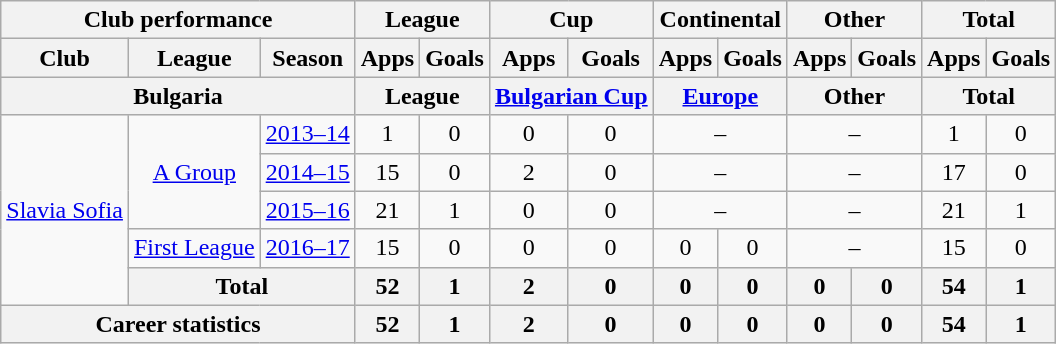<table class="wikitable" style="text-align: center">
<tr>
<th colspan="3">Club performance</th>
<th colspan="2">League</th>
<th colspan="2">Cup</th>
<th colspan="2">Continental</th>
<th colspan="2">Other</th>
<th colspan="3">Total</th>
</tr>
<tr>
<th>Club</th>
<th>League</th>
<th>Season</th>
<th>Apps</th>
<th>Goals</th>
<th>Apps</th>
<th>Goals</th>
<th>Apps</th>
<th>Goals</th>
<th>Apps</th>
<th>Goals</th>
<th>Apps</th>
<th>Goals</th>
</tr>
<tr>
<th colspan="3">Bulgaria</th>
<th colspan="2">League</th>
<th colspan="2"><a href='#'>Bulgarian Cup</a></th>
<th colspan="2"><a href='#'>Europe</a></th>
<th colspan="2">Other</th>
<th colspan="2">Total</th>
</tr>
<tr>
<td rowspan="5"><a href='#'>Slavia Sofia</a></td>
<td rowspan="3"><a href='#'>A Group</a></td>
<td><a href='#'>2013–14</a></td>
<td>1</td>
<td>0</td>
<td>0</td>
<td>0</td>
<td colspan="2">–</td>
<td colspan="2">–</td>
<td>1</td>
<td>0</td>
</tr>
<tr>
<td><a href='#'>2014–15</a></td>
<td>15</td>
<td>0</td>
<td>2</td>
<td>0</td>
<td colspan="2">–</td>
<td colspan="2">–</td>
<td>17</td>
<td>0</td>
</tr>
<tr>
<td><a href='#'>2015–16</a></td>
<td>21</td>
<td>1</td>
<td>0</td>
<td>0</td>
<td colspan="2">–</td>
<td colspan="2">–</td>
<td>21</td>
<td>1</td>
</tr>
<tr>
<td rowspan="1"><a href='#'>First League</a></td>
<td><a href='#'>2016–17</a></td>
<td>15</td>
<td>0</td>
<td>0</td>
<td>0</td>
<td>0</td>
<td>0</td>
<td colspan="2">–</td>
<td>15</td>
<td>0</td>
</tr>
<tr>
<th colspan=2>Total</th>
<th>52</th>
<th>1</th>
<th>2</th>
<th>0</th>
<th>0</th>
<th>0</th>
<th>0</th>
<th>0</th>
<th>54</th>
<th>1</th>
</tr>
<tr>
<th colspan="3">Career statistics</th>
<th>52</th>
<th>1</th>
<th>2</th>
<th>0</th>
<th>0</th>
<th>0</th>
<th>0</th>
<th>0</th>
<th>54</th>
<th>1</th>
</tr>
</table>
